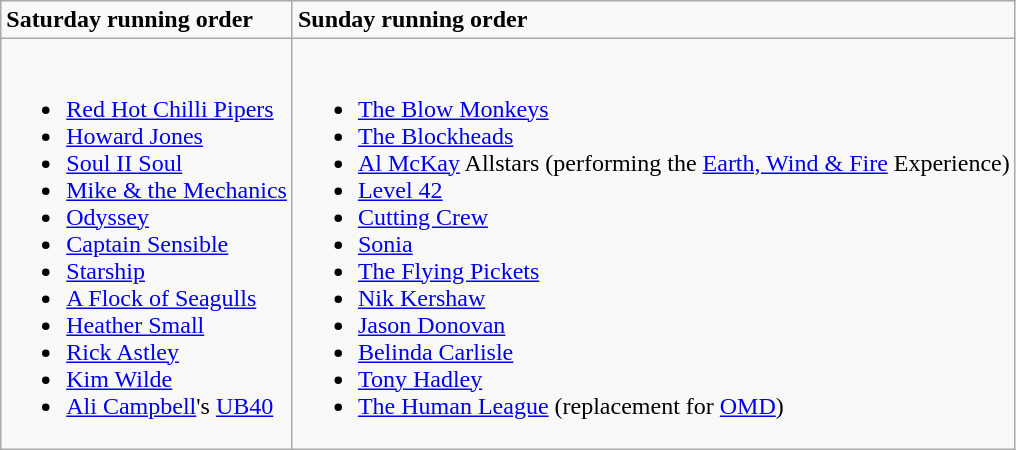<table class="wikitable">
<tr>
<td><strong>Saturday running order</strong></td>
<td><strong>Sunday running order</strong></td>
</tr>
<tr>
<td><br><ul><li><a href='#'>Red Hot Chilli Pipers</a></li><li><a href='#'>Howard Jones</a></li><li><a href='#'>Soul II Soul</a></li><li><a href='#'>Mike & the Mechanics</a></li><li><a href='#'>Odyssey</a></li><li><a href='#'>Captain Sensible</a></li><li><a href='#'>Starship</a></li><li><a href='#'>A Flock of Seagulls</a></li><li><a href='#'>Heather Small</a></li><li><a href='#'>Rick Astley</a></li><li><a href='#'>Kim Wilde</a></li><li><a href='#'>Ali Campbell</a>'s <a href='#'>UB40</a></li></ul></td>
<td><br><ul><li><a href='#'>The Blow Monkeys</a></li><li><a href='#'>The Blockheads</a></li><li><a href='#'>Al McKay</a> Allstars (performing the <a href='#'>Earth, Wind & Fire</a> Experience)</li><li><a href='#'>Level 42</a></li><li><a href='#'>Cutting Crew</a></li><li><a href='#'>Sonia</a></li><li><a href='#'>The Flying Pickets</a></li><li><a href='#'>Nik Kershaw</a></li><li><a href='#'>Jason Donovan</a></li><li><a href='#'>Belinda Carlisle</a></li><li><a href='#'>Tony Hadley</a></li><li><a href='#'>The Human League</a> (replacement for <a href='#'>OMD</a>)</li></ul></td>
</tr>
</table>
